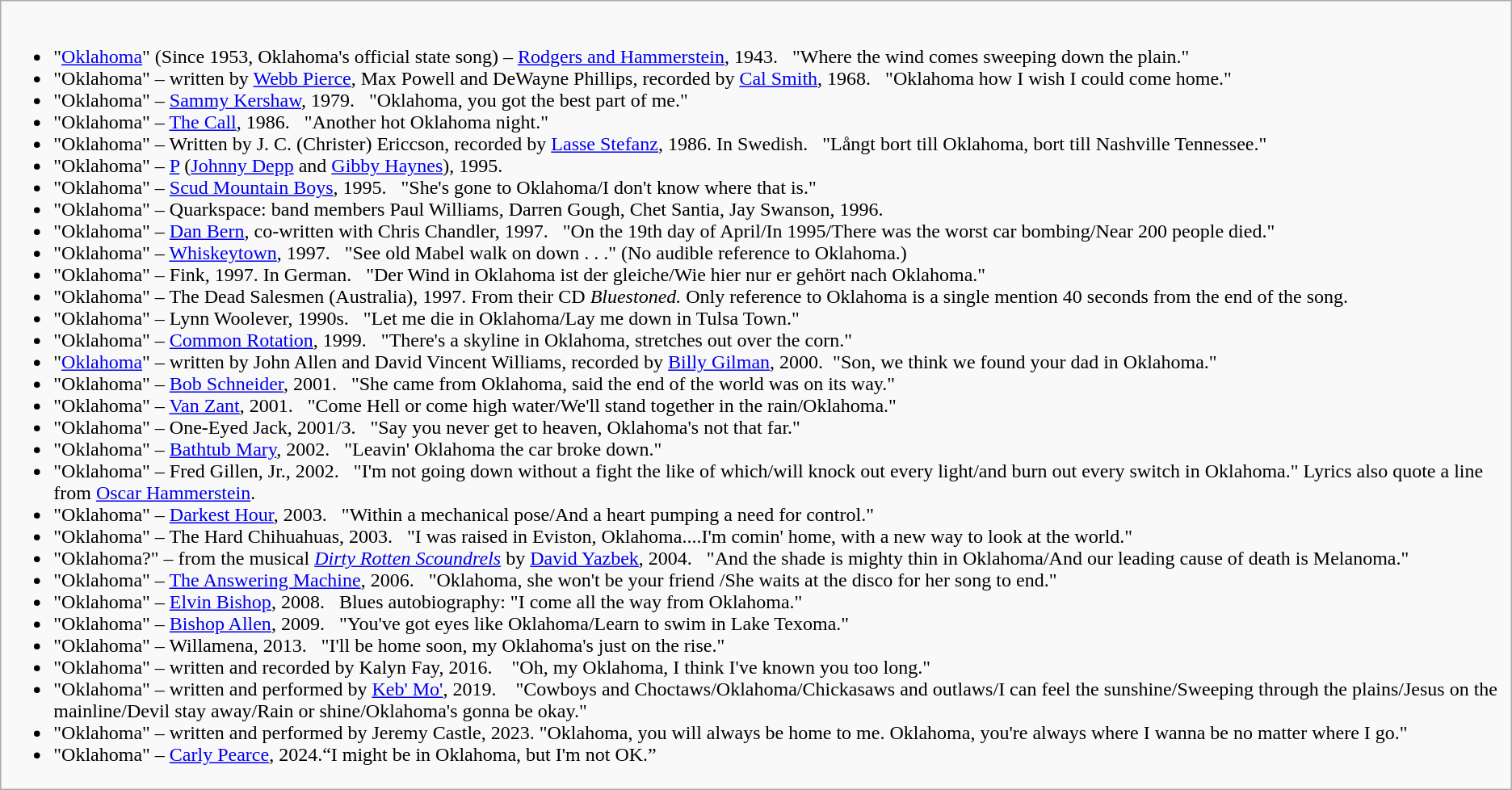<table class="wikitable">
<tr>
<td><br><ul><li>"<a href='#'>Oklahoma</a>" (Since 1953, Oklahoma's official state song) – <a href='#'>Rodgers and Hammerstein</a>, 1943.   "Where the wind comes sweeping down the plain."</li><li>"Oklahoma" – written by <a href='#'>Webb Pierce</a>, Max Powell and DeWayne Phillips, recorded by <a href='#'>Cal Smith</a>, 1968.   "Oklahoma how I wish I could come home."</li><li>"Oklahoma" – <a href='#'>Sammy Kershaw</a>, 1979.   "Oklahoma, you got the best part of me."</li><li>"Oklahoma" – <a href='#'>The Call</a>, 1986.   "Another hot Oklahoma night."</li><li>"Oklahoma" – Written by J. C. (Christer) Ericcson, recorded by <a href='#'>Lasse Stefanz</a>, 1986. In Swedish.   "Långt bort till Oklahoma, bort till Nashville Tennessee."</li><li>"Oklahoma" – <a href='#'>P</a> (<a href='#'>Johnny Depp</a> and <a href='#'>Gibby Haynes</a>), 1995.</li><li>"Oklahoma" – <a href='#'>Scud Mountain Boys</a>, 1995.   "She's gone to Oklahoma/I don't know where that is."</li><li>"Oklahoma" – Quarkspace: band members Paul Williams, Darren Gough, Chet Santia, Jay Swanson, 1996.</li><li>"Oklahoma" – <a href='#'>Dan Bern</a>, co-written with Chris Chandler, 1997.   "On the 19th day of April/In 1995/There was the worst car bombing/Near 200 people died."</li><li>"Oklahoma" – <a href='#'>Whiskeytown</a>, 1997.   "See old Mabel walk on down . . ."  (No audible reference to Oklahoma.)</li><li>"Oklahoma" – Fink, 1997.  In German.     "Der Wind in Oklahoma ist der gleiche/Wie hier nur er gehört nach Oklahoma."</li><li>"Oklahoma" – The Dead Salesmen (Australia), 1997. From their CD <em>Bluestoned.</em>   Only reference to Oklahoma is a single mention 40 seconds from the end of the song.</li><li>"Oklahoma" – Lynn Woolever, 1990s.    "Let me die in Oklahoma/Lay me down in Tulsa Town."</li><li>"Oklahoma" – <a href='#'>Common Rotation</a>, 1999.   "There's a skyline in Oklahoma, stretches out over the corn."</li><li>"<a href='#'>Oklahoma</a>" – written by John Allen and David Vincent Williams, recorded by <a href='#'>Billy Gilman</a>, 2000.   "Son, we think we found your dad in Oklahoma."</li><li>"Oklahoma" – <a href='#'>Bob Schneider</a>, 2001.    "She came from Oklahoma, said the end of the world was on its way."</li><li>"Oklahoma" – <a href='#'>Van Zant</a>, 2001.   "Come Hell or come high water/We'll stand together in the rain/Oklahoma."</li><li>"Oklahoma" – One-Eyed Jack, 2001/3.   "Say you never get to heaven, Oklahoma's not that far."</li><li>"Oklahoma" – <a href='#'>Bathtub Mary</a>, 2002.   "Leavin' Oklahoma the car broke down."</li><li>"Oklahoma" – Fred Gillen, Jr., 2002.   "I'm not going down without a fight the like of which/will knock out every light/and burn out every switch in Oklahoma." Lyrics also quote a line from <a href='#'>Oscar Hammerstein</a>.</li><li>"Oklahoma" – <a href='#'>Darkest Hour</a>, 2003.    "Within a mechanical pose/And a heart pumping a need for control."</li><li>"Oklahoma" – The Hard Chihuahuas, 2003.    "I was raised in Eviston, Oklahoma....I'm comin' home, with a new way to look at the world."</li><li>"Oklahoma?" – from the musical <em><a href='#'>Dirty Rotten Scoundrels</a></em> by <a href='#'>David Yazbek</a>, 2004.   "And the shade is mighty thin in Oklahoma/And our leading cause of death is Melanoma."</li><li>"Oklahoma" –   <a href='#'>The Answering Machine</a>, 2006.    "Oklahoma, she won't be your friend /She waits at the disco for her song to end."</li><li>"Oklahoma" – <a href='#'>Elvin Bishop</a>, 2008.   Blues autobiography: "I come all the way from Oklahoma."</li><li>"Oklahoma" – <a href='#'>Bishop Allen</a>, 2009.   "You've got eyes like Oklahoma/Learn to swim in Lake Texoma."</li><li>"Oklahoma" – Willamena, 2013.   "I'll be home soon, my Oklahoma's just on the rise."</li><li>"Oklahoma" – written and recorded by Kalyn Fay, 2016.     "Oh, my Oklahoma, I think I've known you too long."</li><li>"Oklahoma" – written and performed by <a href='#'>Keb' Mo'</a>, 2019.    "Cowboys and Choctaws/Oklahoma/Chickasaws and outlaws/I can feel the sunshine/Sweeping through the plains/Jesus on the mainline/Devil stay away/Rain or shine/Oklahoma's gonna be okay."</li><li>"Oklahoma" – written and performed by Jeremy Castle, 2023. "Oklahoma, you will always be home to me.  Oklahoma, you're always where I wanna be no matter where I go."</li><li>"Oklahoma" – <a href='#'>Carly Pearce</a>, 2024.“I might be in Oklahoma, but I'm not OK.”</li></ul></td>
</tr>
</table>
